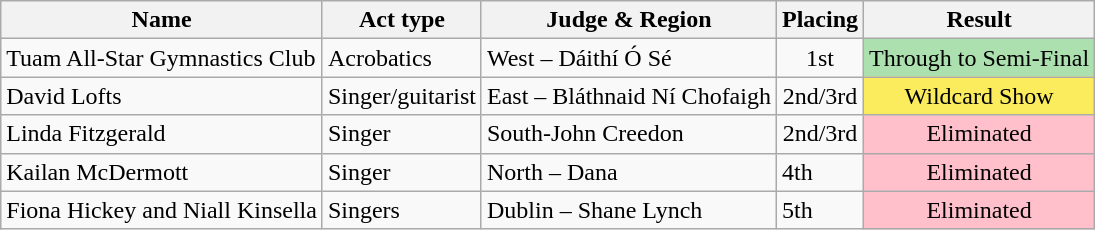<table class="wikitable">
<tr>
<th>Name</th>
<th>Act type</th>
<th>Judge & Region</th>
<th>Placing</th>
<th>Result</th>
</tr>
<tr>
<td>Tuam All-Star Gymnastics Club</td>
<td>Acrobatics</td>
<td>West – Dáithí Ó Sé</td>
<td style="text-align:center;">1st</td>
<td style=";background:#ACE1AF" align="center">Through to Semi-Final</td>
</tr>
<tr>
<td>David Lofts</td>
<td>Singer/guitarist</td>
<td>East – Bláthnaid Ní Chofaigh</td>
<td style="text-align:center;">2nd/3rd</td>
<td style="background:#FBEC5D;" align="center">Wildcard Show</td>
</tr>
<tr>
<td>Linda Fitzgerald</td>
<td>Singer</td>
<td>South-John Creedon</td>
<td style="text-align:center;">2nd/3rd</td>
<td style="background:pink" align="center">Eliminated</td>
</tr>
<tr>
<td>Kailan McDermott</td>
<td>Singer</td>
<td>North – Dana</td>
<td>4th</td>
<td style="background:pink" align="center">Eliminated</td>
</tr>
<tr>
<td>Fiona Hickey and Niall Kinsella</td>
<td>Singers</td>
<td>Dublin – Shane Lynch</td>
<td>5th</td>
<td style="background:pink" align="center">Eliminated</td>
</tr>
</table>
